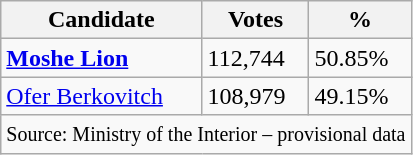<table class="wikitable sortable">
<tr>
<th>Candidate</th>
<th>Votes</th>
<th>%</th>
</tr>
<tr>
<td><strong><a href='#'>Moshe Lion</a></strong></td>
<td>112,744</td>
<td>50.85%</td>
</tr>
<tr>
<td><a href='#'>Ofer Berkovitch</a></td>
<td>108,979</td>
<td>49.15%</td>
</tr>
<tr class="sortbottom">
<td colspan="4"><small>Source: Ministry of the Interior – provisional data</small></td>
</tr>
</table>
